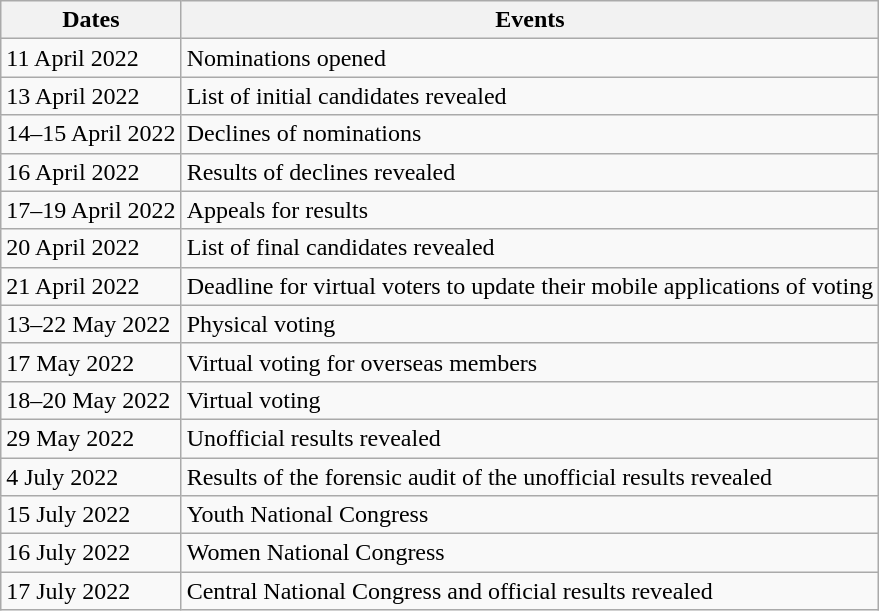<table class="wikitable">
<tr>
<th>Dates</th>
<th>Events</th>
</tr>
<tr>
<td>11 April 2022</td>
<td>Nominations opened</td>
</tr>
<tr>
<td>13 April 2022</td>
<td>List of initial candidates revealed</td>
</tr>
<tr>
<td>14–15 April 2022</td>
<td>Declines of nominations</td>
</tr>
<tr>
<td>16 April 2022</td>
<td>Results of declines revealed</td>
</tr>
<tr>
<td>17–19 April 2022</td>
<td>Appeals for results</td>
</tr>
<tr>
<td>20 April 2022</td>
<td>List of final candidates revealed</td>
</tr>
<tr>
<td>21 April 2022</td>
<td>Deadline for virtual voters to update their mobile applications of voting</td>
</tr>
<tr>
<td>13–22 May 2022</td>
<td>Physical voting</td>
</tr>
<tr>
<td>17 May 2022</td>
<td>Virtual voting for overseas members</td>
</tr>
<tr>
<td>18–20 May 2022</td>
<td>Virtual voting</td>
</tr>
<tr>
<td>29 May 2022</td>
<td>Unofficial results revealed</td>
</tr>
<tr>
<td>4 July 2022</td>
<td>Results of the forensic audit of the unofficial results revealed</td>
</tr>
<tr>
<td>15 July 2022</td>
<td>Youth National Congress</td>
</tr>
<tr>
<td>16 July 2022</td>
<td>Women National Congress</td>
</tr>
<tr>
<td>17 July 2022</td>
<td>Central National Congress and official results revealed</td>
</tr>
</table>
